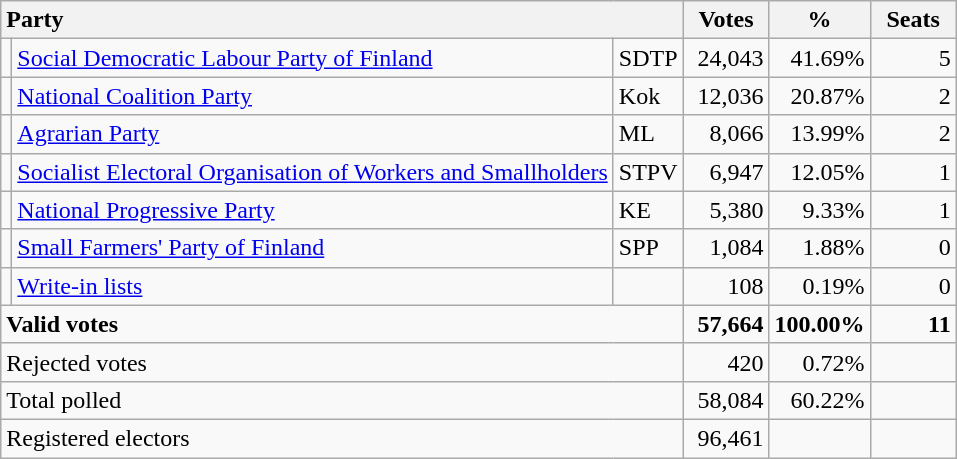<table class="wikitable" border="1" style="text-align:right;">
<tr>
<th style="text-align:left;" colspan=3>Party</th>
<th align=center width="50">Votes</th>
<th align=center width="50">%</th>
<th align=center width="50">Seats</th>
</tr>
<tr>
<td></td>
<td align=left style="white-space: nowrap;"><a href='#'>Social Democratic Labour Party of Finland</a></td>
<td align=left>SDTP</td>
<td>24,043</td>
<td>41.69%</td>
<td>5</td>
</tr>
<tr>
<td></td>
<td align=left><a href='#'>National Coalition Party</a></td>
<td align=left>Kok</td>
<td>12,036</td>
<td>20.87%</td>
<td>2</td>
</tr>
<tr>
<td></td>
<td align=left><a href='#'>Agrarian Party</a></td>
<td align=left>ML</td>
<td>8,066</td>
<td>13.99%</td>
<td>2</td>
</tr>
<tr>
<td></td>
<td align=left><a href='#'>Socialist Electoral Organisation of Workers and Smallholders</a></td>
<td align=left>STPV</td>
<td>6,947</td>
<td>12.05%</td>
<td>1</td>
</tr>
<tr>
<td></td>
<td align=left><a href='#'>National Progressive Party</a></td>
<td align=left>KE</td>
<td>5,380</td>
<td>9.33%</td>
<td>1</td>
</tr>
<tr>
<td></td>
<td align=left><a href='#'>Small Farmers' Party of Finland</a></td>
<td align=left>SPP</td>
<td>1,084</td>
<td>1.88%</td>
<td>0</td>
</tr>
<tr>
<td></td>
<td align=left><a href='#'>Write-in lists</a></td>
<td align=left></td>
<td>108</td>
<td>0.19%</td>
<td>0</td>
</tr>
<tr style="font-weight:bold">
<td align=left colspan=3>Valid votes</td>
<td>57,664</td>
<td>100.00%</td>
<td>11</td>
</tr>
<tr>
<td align=left colspan=3>Rejected votes</td>
<td>420</td>
<td>0.72%</td>
<td></td>
</tr>
<tr>
<td align=left colspan=3>Total polled</td>
<td>58,084</td>
<td>60.22%</td>
<td></td>
</tr>
<tr>
<td align=left colspan=3>Registered electors</td>
<td>96,461</td>
<td></td>
<td></td>
</tr>
</table>
